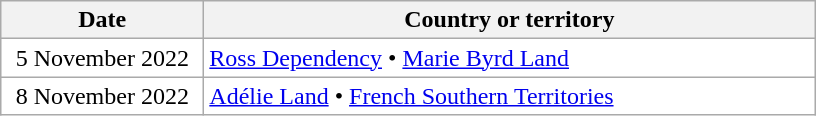<table class="wikitable sortable">
<tr>
<th style="width:8em;">Date</th>
<th style="width:25em;">Country or territory</th>
</tr>
<tr style="background:#fff;">
<td style="text-align:center;">5 November 2022</td>
<td> <a href='#'>Ross Dependency</a> • <a href='#'>Marie Byrd Land</a></td>
</tr>
<tr style="background:#fff;">
<td style="text-align:center;">8 November 2022</td>
<td> <a href='#'>Adélie Land</a> •  <a href='#'>French Southern Territories</a></td>
</tr>
</table>
